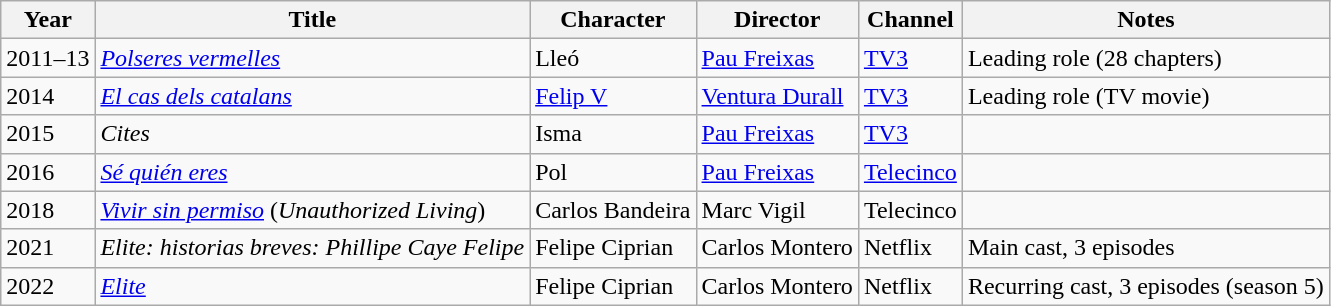<table class="wikitable">
<tr>
<th>Year</th>
<th>Title</th>
<th>Character</th>
<th>Director</th>
<th>Channel</th>
<th>Notes</th>
</tr>
<tr>
<td>2011–13</td>
<td><em><a href='#'>Polseres vermelles</a></em></td>
<td>Lleó</td>
<td><a href='#'>Pau Freixas</a></td>
<td><a href='#'>TV3</a></td>
<td>Leading role (28 chapters)</td>
</tr>
<tr>
<td>2014</td>
<td><em><a href='#'>El cas dels catalans</a></em></td>
<td><a href='#'>Felip V</a></td>
<td><a href='#'>Ventura Durall</a></td>
<td><a href='#'>TV3</a></td>
<td>Leading role (TV movie)</td>
</tr>
<tr>
<td>2015</td>
<td><em>Cites</em></td>
<td>Isma</td>
<td><a href='#'>Pau Freixas</a></td>
<td><a href='#'>TV3</a></td>
<td></td>
</tr>
<tr>
<td>2016</td>
<td><em><a href='#'>Sé quién eres</a></em></td>
<td>Pol</td>
<td><a href='#'>Pau Freixas</a></td>
<td><a href='#'>Telecinco</a></td>
<td></td>
</tr>
<tr>
<td>2018</td>
<td><em><a href='#'>Vivir sin permiso</a></em> (<em>Unauthorized Living</em>)</td>
<td>Carlos Bandeira</td>
<td>Marc Vigil</td>
<td>Telecinco</td>
<td></td>
</tr>
<tr>
<td>2021</td>
<td><em>Elite: historias breves: Phillipe Caye Felipe</em></td>
<td>Felipe Ciprian</td>
<td>Carlos Montero</td>
<td>Netflix</td>
<td>Main cast, 3 episodes</td>
</tr>
<tr>
<td>2022</td>
<td><em><a href='#'>Elite</a></em></td>
<td>Felipe Ciprian</td>
<td>Carlos Montero</td>
<td>Netflix</td>
<td>Recurring cast, 3 episodes (season 5)</td>
</tr>
</table>
